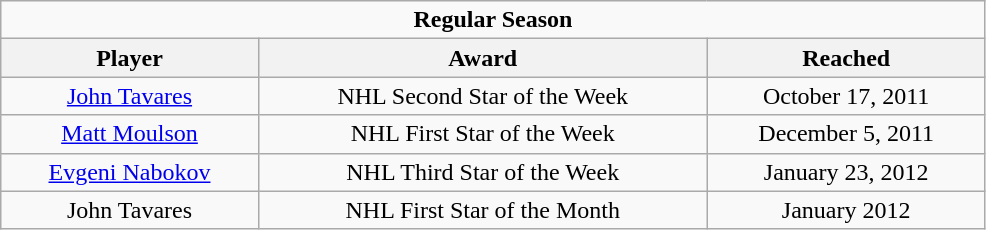<table class="wikitable" style="width:52%; text-align:center;">
<tr>
<td colspan="10" style="text-align:center;"><strong>Regular Season</strong></td>
</tr>
<tr>
<th>Player</th>
<th>Award</th>
<th>Reached</th>
</tr>
<tr>
<td><a href='#'>John Tavares</a></td>
<td>NHL Second Star of the Week</td>
<td>October 17, 2011</td>
</tr>
<tr>
<td><a href='#'>Matt Moulson</a></td>
<td>NHL First Star of the Week</td>
<td>December 5, 2011</td>
</tr>
<tr>
<td><a href='#'>Evgeni Nabokov</a></td>
<td>NHL Third Star of the Week</td>
<td>January 23, 2012</td>
</tr>
<tr>
<td>John Tavares</td>
<td>NHL First Star of the Month</td>
<td>January 2012</td>
</tr>
</table>
